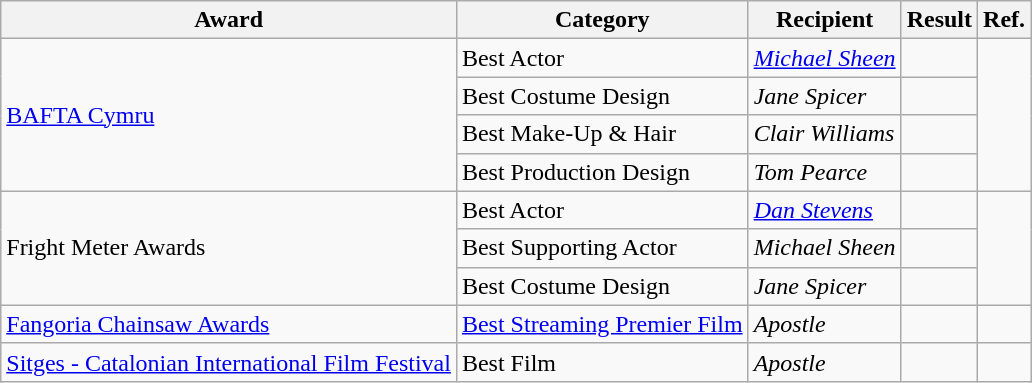<table class="wikitable">
<tr>
<th>Award</th>
<th>Category</th>
<th>Recipient</th>
<th>Result</th>
<th>Ref.</th>
</tr>
<tr>
<td rowspan="4"><a href='#'>BAFTA Cymru</a></td>
<td>Best Actor</td>
<td><a href='#'><em>Michael Sheen</em></a></td>
<td></td>
<td rowspan="4"></td>
</tr>
<tr>
<td>Best Costume Design</td>
<td><em>Jane Spicer</em></td>
<td></td>
</tr>
<tr>
<td>Best Make-Up & Hair</td>
<td><em>Clair Williams</em></td>
<td></td>
</tr>
<tr>
<td>Best Production Design</td>
<td><em>Tom Pearce</em></td>
<td></td>
</tr>
<tr>
<td rowspan="3">Fright Meter Awards</td>
<td>Best Actor</td>
<td><em><a href='#'>Dan Stevens</a></em></td>
<td></td>
<td rowspan="3"></td>
</tr>
<tr>
<td>Best Supporting Actor</td>
<td><em>Michael Sheen</em></td>
<td></td>
</tr>
<tr>
<td>Best Costume Design</td>
<td><em>Jane Spicer</em></td>
<td></td>
</tr>
<tr>
<td><a href='#'>Fangoria Chainsaw Awards</a></td>
<td><a href='#'>Best Streaming Premier Film</a></td>
<td><em>Apostle</em></td>
<td></td>
<td></td>
</tr>
<tr>
<td><a href='#'>Sitges - Catalonian International Film Festival</a></td>
<td>Best Film</td>
<td><em>Apostle</em></td>
<td></td>
<td></td>
</tr>
</table>
